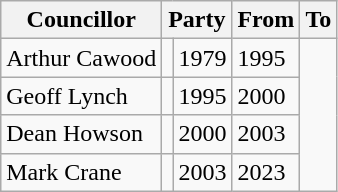<table class=wikitable>
<tr>
<th>Councillor</th>
<th colspan=2>Party</th>
<th>From</th>
<th>To</th>
</tr>
<tr>
<td>Arthur Cawood</td>
<td></td>
<td align=right>1979</td>
<td>1995</td>
</tr>
<tr>
<td>Geoff Lynch</td>
<td></td>
<td align=right>1995</td>
<td>2000</td>
</tr>
<tr>
<td>Dean Howson</td>
<td></td>
<td align=right>2000</td>
<td>2003</td>
</tr>
<tr>
<td>Mark Crane</td>
<td></td>
<td align=right>2003</td>
<td>2023</td>
</tr>
</table>
